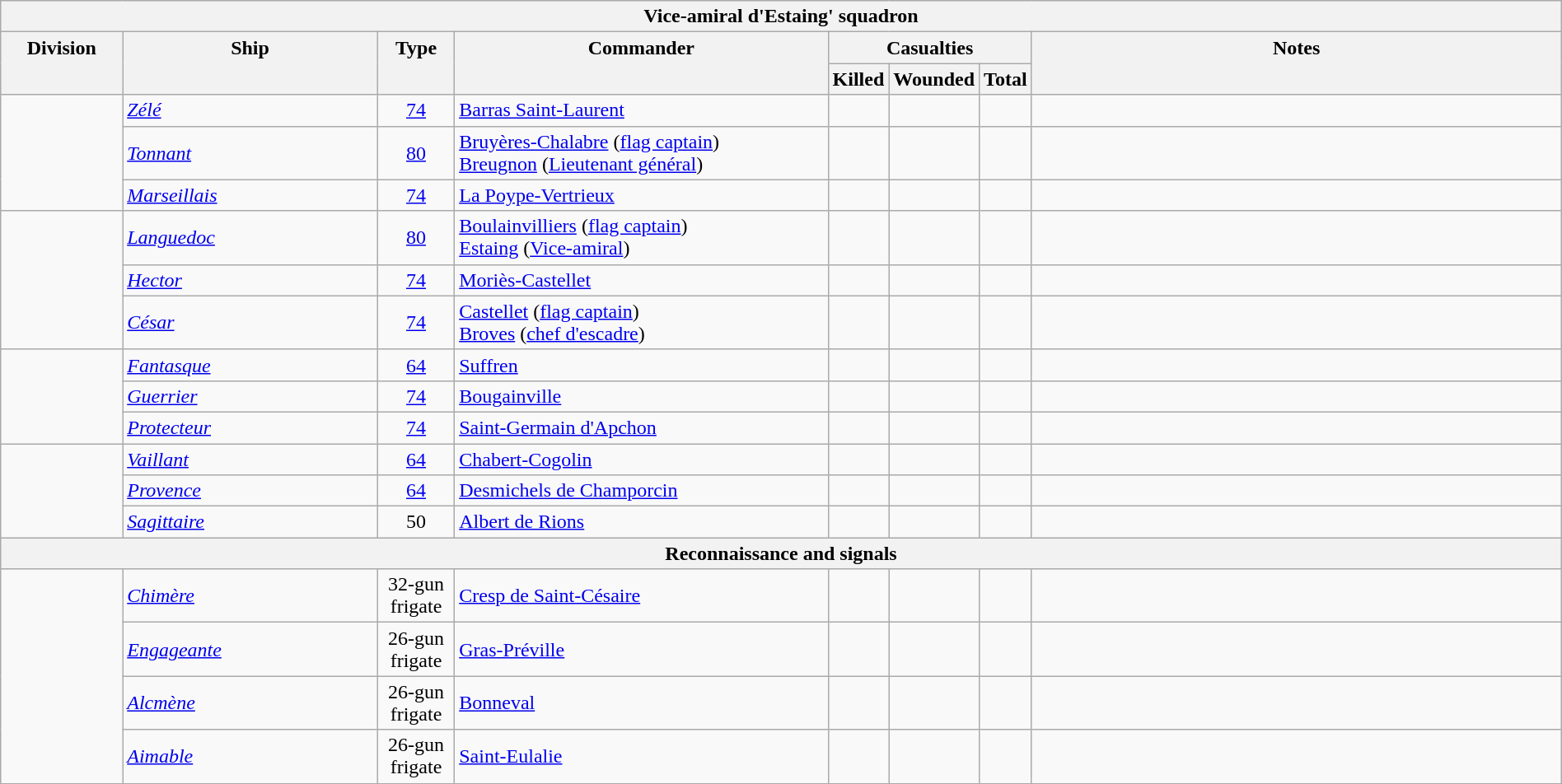<table class="wikitable" width=100%>
<tr valign="top">
<th colspan="8" bgcolor="white">Vice-amiral d'Estaing' squadron</th>
</tr>
<tr valign="top">
<th width=8%; align= center rowspan=2>Division</th>
<th width=17%; align= center rowspan=2>Ship</th>
<th width=5%; align= center rowspan=2>Type</th>
<th width=25%; align= center rowspan=2>Commander</th>
<th width=9%; align= center colspan=3>Casualties</th>
<th width=36%; align= center rowspan=2>Notes</th>
</tr>
<tr valign="top">
<th width=3%; align= center>Killed</th>
<th width=3%; align= center>Wounded</th>
<th width=3%; align= center>Total</th>
</tr>
<tr valign="center">
<td rowspan="3", align= center></td>
<td align= left><a href='#'><em>Zélé</em></a></td>
<td align= center><a href='#'>74</a></td>
<td align= left><a href='#'>Barras Saint-Laurent</a></td>
<td align= center></td>
<td align= center></td>
<td align= center></td>
<td align= left></td>
</tr>
<tr valign="center">
<td align= left><a href='#'><em>Tonnant</em></a></td>
<td align= center><a href='#'>80</a></td>
<td align= left><a href='#'>Bruyères-Chalabre</a> (<a href='#'>flag captain</a>)<br><a href='#'>Breugnon</a> (<a href='#'>Lieutenant général</a>)</td>
<td align= center></td>
<td align= center></td>
<td align= center></td>
<td align= left></td>
</tr>
<tr valign="center">
<td align= left><a href='#'><em>Marseillais</em></a></td>
<td align= center><a href='#'>74</a></td>
<td align= left><a href='#'>La Poype-Vertrieux</a></td>
<td align= center></td>
<td align= center></td>
<td align= center></td>
<td align= left></td>
</tr>
<tr valign="center">
<td rowspan="3", align= center></td>
<td align= left><a href='#'><em>Languedoc</em></a></td>
<td align= center><a href='#'>80</a></td>
<td align= left><a href='#'>Boulainvilliers</a> (<a href='#'>flag captain</a>)<br><a href='#'>Estaing</a> (<a href='#'>Vice-amiral</a>)</td>
<td align= center></td>
<td align= center></td>
<td align= center></td>
<td align= left></td>
</tr>
<tr valign="center">
<td align= left><a href='#'><em>Hector</em></a></td>
<td align= center><a href='#'>74</a></td>
<td align= left><a href='#'>Moriès-Castellet</a></td>
<td align= center></td>
<td align= center></td>
<td align= center></td>
<td align= left></td>
</tr>
<tr valign="center">
<td align= left><a href='#'><em>César</em></a></td>
<td align= center><a href='#'>74</a></td>
<td align= left><a href='#'>Castellet</a> (<a href='#'>flag captain</a>)<br><a href='#'>Broves</a> (<a href='#'>chef d'escadre</a>)</td>
<td align= center></td>
<td align= center></td>
<td align= center></td>
<td align= left></td>
</tr>
<tr valign="center">
<td rowspan="3", align= center></td>
<td align= left><a href='#'><em>Fantasque</em></a></td>
<td align= center><a href='#'>64</a></td>
<td align= left><a href='#'>Suffren</a></td>
<td align= center></td>
<td align= center></td>
<td align= center></td>
<td align= left></td>
</tr>
<tr valign="center">
<td align= left><a href='#'><em>Guerrier</em></a></td>
<td align= center><a href='#'>74</a></td>
<td align= left><a href='#'>Bougainville</a></td>
<td align= center></td>
<td align= center></td>
<td align= center></td>
<td align= left></td>
</tr>
<tr valign="center">
<td align= left><a href='#'><em>Protecteur</em></a></td>
<td align= center><a href='#'>74</a></td>
<td align= left><a href='#'>Saint-Germain d'Apchon</a></td>
<td align= center></td>
<td align= center></td>
<td align= center></td>
<td align= left></td>
</tr>
<tr valign="center">
<td rowspan="3", align= center></td>
<td align= left><a href='#'><em>Vaillant</em></a></td>
<td align= center><a href='#'>64</a></td>
<td align= left><a href='#'>Chabert-Cogolin</a></td>
<td align= center></td>
<td align= center></td>
<td align= center></td>
<td align= left></td>
</tr>
<tr valign="center">
<td align= left><a href='#'><em>Provence</em></a></td>
<td align= center><a href='#'>64</a></td>
<td align= left><a href='#'>Desmichels de Champorcin</a></td>
<td align= center></td>
<td align= center></td>
<td align= center></td>
<td align= left></td>
</tr>
<tr valign="center">
<td align= left><a href='#'><em>Sagittaire</em></a></td>
<td align= center>50</td>
<td align= left><a href='#'>Albert de Rions</a></td>
<td align= center></td>
<td align= center></td>
<td align= center></td>
<td align= left></td>
</tr>
<tr valign="center">
<th colspan="8" bgcolor="white">Reconnaissance and signals</th>
</tr>
<tr valign="center">
<td rowspan="4", align= center></td>
<td align= left><a href='#'><em>Chimère</em></a></td>
<td align= center>32-gun frigate</td>
<td align= left><a href='#'>Cresp de Saint-Césaire</a></td>
<td align= center></td>
<td align= center></td>
<td align= center></td>
<td align= left></td>
</tr>
<tr valign="center">
<td align= left><a href='#'><em>Engageante</em></a></td>
<td align= center>26-gun frigate</td>
<td align= left><a href='#'>Gras-Préville</a></td>
<td align= center></td>
<td align= center></td>
<td align= center></td>
<td align= left></td>
</tr>
<tr valign="center">
<td align= left><a href='#'><em>Alcmène</em></a></td>
<td align= center>26-gun frigate</td>
<td align= left><a href='#'>Bonneval</a></td>
<td align= center></td>
<td align= center></td>
<td align= center></td>
<td align= left></td>
</tr>
<tr valign="center">
<td align= left><a href='#'><em>Aimable</em></a></td>
<td align= center>26-gun frigate</td>
<td align= left><a href='#'>Saint-Eulalie</a></td>
<td align= center></td>
<td align= center></td>
<td align= center></td>
<td align= left></td>
</tr>
<tr valign="center">
</tr>
</table>
